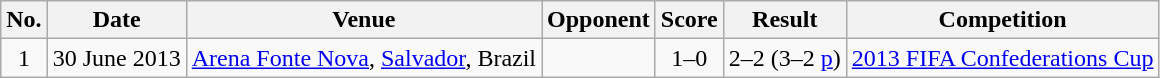<table class="wikitable sortable">
<tr>
<th scope="col">No.</th>
<th scope="col">Date</th>
<th scope="col">Venue</th>
<th scope="col">Opponent</th>
<th scope="col">Score</th>
<th scope="col">Result</th>
<th scope="col">Competition</th>
</tr>
<tr>
<td style="text-align:center">1</td>
<td>30 June 2013</td>
<td><a href='#'>Arena Fonte Nova</a>, <a href='#'>Salvador</a>, Brazil</td>
<td></td>
<td style="text-align:center">1–0</td>
<td style="text-align:center">2–2 (3–2 <a href='#'>p</a>)</td>
<td><a href='#'>2013 FIFA Confederations Cup</a></td>
</tr>
</table>
